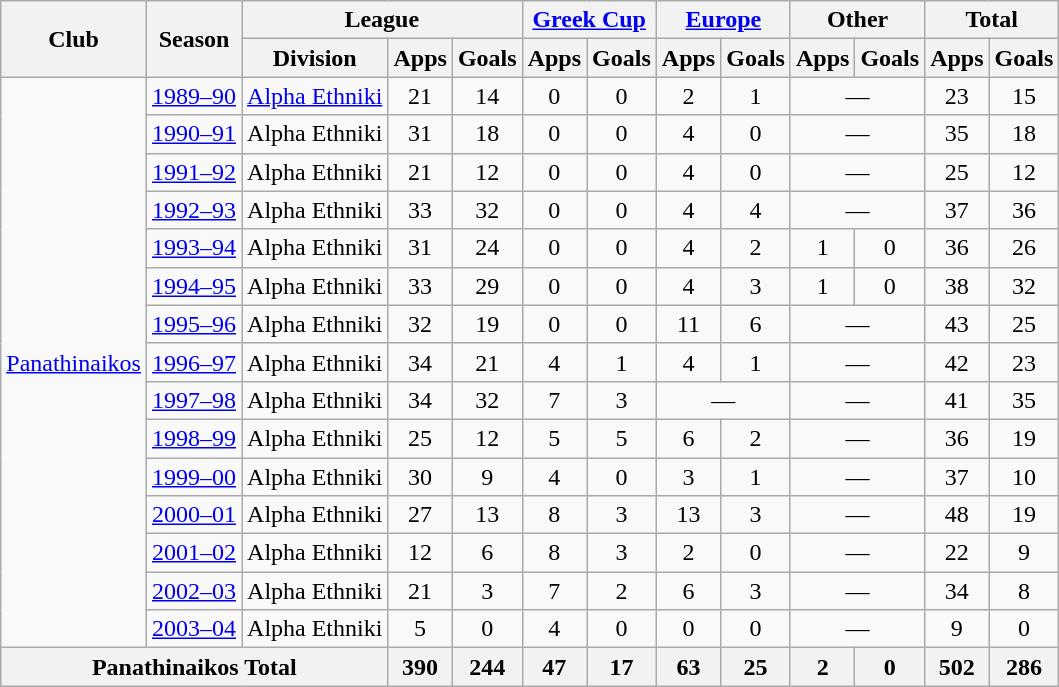<table class="wikitable" style="text-align:center">
<tr>
<th rowspan="2">Club</th>
<th rowspan="2">Season</th>
<th colspan="3">League</th>
<th colspan="2"><a href='#'>Greek Cup</a></th>
<th colspan="2"><a href='#'>Europe</a></th>
<th colspan="2">Other</th>
<th colspan="2">Total</th>
</tr>
<tr>
<th>Division</th>
<th>Apps</th>
<th>Goals</th>
<th>Apps</th>
<th>Goals</th>
<th>Apps</th>
<th>Goals</th>
<th>Apps</th>
<th>Goals</th>
<th>Apps</th>
<th>Goals</th>
</tr>
<tr>
<td rowspan="15"><a href='#'>Panathinaikos</a></td>
<td><a href='#'>1989–90</a></td>
<td><a href='#'>Alpha Ethniki</a></td>
<td>21</td>
<td>14</td>
<td>0</td>
<td>0</td>
<td>2</td>
<td>1</td>
<td colspan="2">—</td>
<td>23</td>
<td>15</td>
</tr>
<tr>
<td><a href='#'>1990–91</a></td>
<td>Alpha Ethniki</td>
<td>31</td>
<td>18</td>
<td>0</td>
<td>0</td>
<td>4</td>
<td>0</td>
<td colspan="2">—</td>
<td>35</td>
<td>18</td>
</tr>
<tr>
<td><a href='#'>1991–92</a></td>
<td>Alpha Ethniki</td>
<td>21</td>
<td>12</td>
<td>0</td>
<td>0</td>
<td>4</td>
<td>0</td>
<td colspan="2">—</td>
<td>25</td>
<td>12</td>
</tr>
<tr>
<td><a href='#'>1992–93</a></td>
<td>Alpha Ethniki</td>
<td>33</td>
<td>32</td>
<td>0</td>
<td>0</td>
<td>4</td>
<td>4</td>
<td colspan="2">—</td>
<td>37</td>
<td>36</td>
</tr>
<tr>
<td><a href='#'>1993–94</a></td>
<td>Alpha Ethniki</td>
<td>31</td>
<td>24</td>
<td>0</td>
<td>0</td>
<td>4</td>
<td>2</td>
<td>1</td>
<td>0</td>
<td>36</td>
<td>26</td>
</tr>
<tr>
<td><a href='#'>1994–95</a></td>
<td>Alpha Ethniki</td>
<td>33</td>
<td>29</td>
<td>0</td>
<td>0</td>
<td>4</td>
<td>3</td>
<td>1</td>
<td>0</td>
<td>38</td>
<td>32</td>
</tr>
<tr>
<td><a href='#'>1995–96</a></td>
<td>Alpha Ethniki</td>
<td>32</td>
<td>19</td>
<td>0</td>
<td>0</td>
<td>11</td>
<td>6</td>
<td colspan="2">—</td>
<td>43</td>
<td>25</td>
</tr>
<tr>
<td><a href='#'>1996–97</a></td>
<td>Alpha Ethniki</td>
<td>34</td>
<td>21</td>
<td>4</td>
<td>1</td>
<td>4</td>
<td>1</td>
<td colspan="2">—</td>
<td>42</td>
<td>23</td>
</tr>
<tr>
<td><a href='#'>1997–98</a></td>
<td>Alpha Ethniki</td>
<td>34</td>
<td>32</td>
<td>7</td>
<td>3</td>
<td colspan="2">—</td>
<td colspan="2">—</td>
<td>41</td>
<td>35</td>
</tr>
<tr>
<td><a href='#'>1998–99</a></td>
<td>Alpha Ethniki</td>
<td>25</td>
<td>12</td>
<td>5</td>
<td>5</td>
<td>6</td>
<td>2</td>
<td colspan="2">—</td>
<td>36</td>
<td>19</td>
</tr>
<tr>
<td><a href='#'>1999–00</a></td>
<td>Alpha Ethniki</td>
<td>30</td>
<td>9</td>
<td>4</td>
<td>0</td>
<td>3</td>
<td>1</td>
<td colspan="2">—</td>
<td>37</td>
<td>10</td>
</tr>
<tr>
<td><a href='#'>2000–01</a></td>
<td>Alpha Ethniki</td>
<td>27</td>
<td>13</td>
<td>8</td>
<td>3</td>
<td>13</td>
<td>3</td>
<td colspan="2">—</td>
<td>48</td>
<td>19</td>
</tr>
<tr>
<td><a href='#'>2001–02</a></td>
<td>Alpha Ethniki</td>
<td>12</td>
<td>6</td>
<td>8</td>
<td>3</td>
<td>2</td>
<td>0</td>
<td colspan=2>—</td>
<td>22</td>
<td>9</td>
</tr>
<tr>
<td><a href='#'>2002–03</a></td>
<td>Alpha Ethniki</td>
<td>21</td>
<td>3</td>
<td>7</td>
<td>2</td>
<td>6</td>
<td>3</td>
<td colspan="2">—</td>
<td>34</td>
<td>8</td>
</tr>
<tr>
<td><a href='#'>2003–04</a></td>
<td>Alpha Ethniki</td>
<td>5</td>
<td>0</td>
<td>4</td>
<td>0</td>
<td>0</td>
<td>0</td>
<td colspan="2">—</td>
<td>9</td>
<td>0</td>
</tr>
<tr>
<th colspan="3">Panathinaikos Total</th>
<th>390</th>
<th>244</th>
<th>47</th>
<th>17</th>
<th>63</th>
<th>25</th>
<th>2</th>
<th>0</th>
<th>502</th>
<th>286</th>
</tr>
</table>
